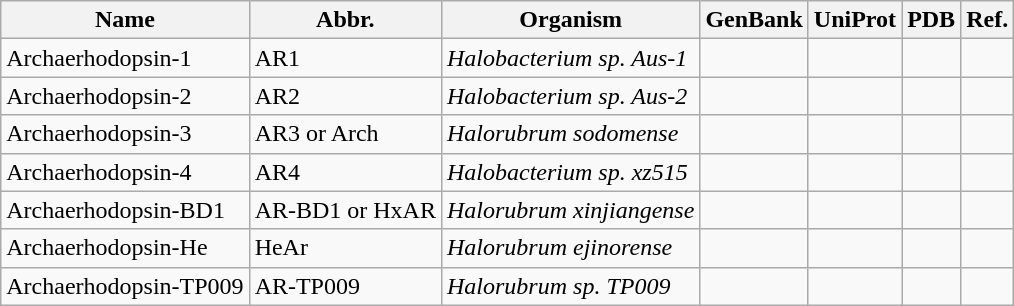<table class="wikitable">
<tr>
<th>Name</th>
<th>Abbr.</th>
<th>Organism</th>
<th>GenBank</th>
<th>UniProt</th>
<th>PDB</th>
<th>Ref.</th>
</tr>
<tr>
<td>Archaerhodopsin-1</td>
<td>AR1</td>
<td><em>Halobacterium sp. Aus-1</em></td>
<td></td>
<td></td>
<td></td>
<td></td>
</tr>
<tr>
<td>Archaerhodopsin-2</td>
<td>AR2</td>
<td><em>Halobacterium sp. Aus-2</em></td>
<td></td>
<td></td>
<td></td>
<td></td>
</tr>
<tr>
<td>Archaerhodopsin-3</td>
<td>AR3 or Arch</td>
<td><em>Halorubrum sodomense</em></td>
<td></td>
<td></td>
<td></td>
<td></td>
</tr>
<tr>
<td>Archaerhodopsin-4</td>
<td>AR4</td>
<td><em>Halobacterium sp. xz515</em></td>
<td></td>
<td></td>
<td></td>
<td></td>
</tr>
<tr>
<td>Archaerhodopsin-BD1</td>
<td>AR-BD1 or HxAR</td>
<td><em>Halorubrum xinjiangense</em></td>
<td></td>
<td></td>
<td></td>
<td></td>
</tr>
<tr>
<td>Archaerhodopsin-He</td>
<td>HeAr</td>
<td><em>Halorubrum ejinorense</em></td>
<td></td>
<td></td>
<td></td>
<td></td>
</tr>
<tr>
<td>Archaerhodopsin-TP009</td>
<td>AR-TP009</td>
<td><em>Halorubrum sp. TP009</em></td>
<td></td>
<td></td>
<td></td>
<td></td>
</tr>
</table>
